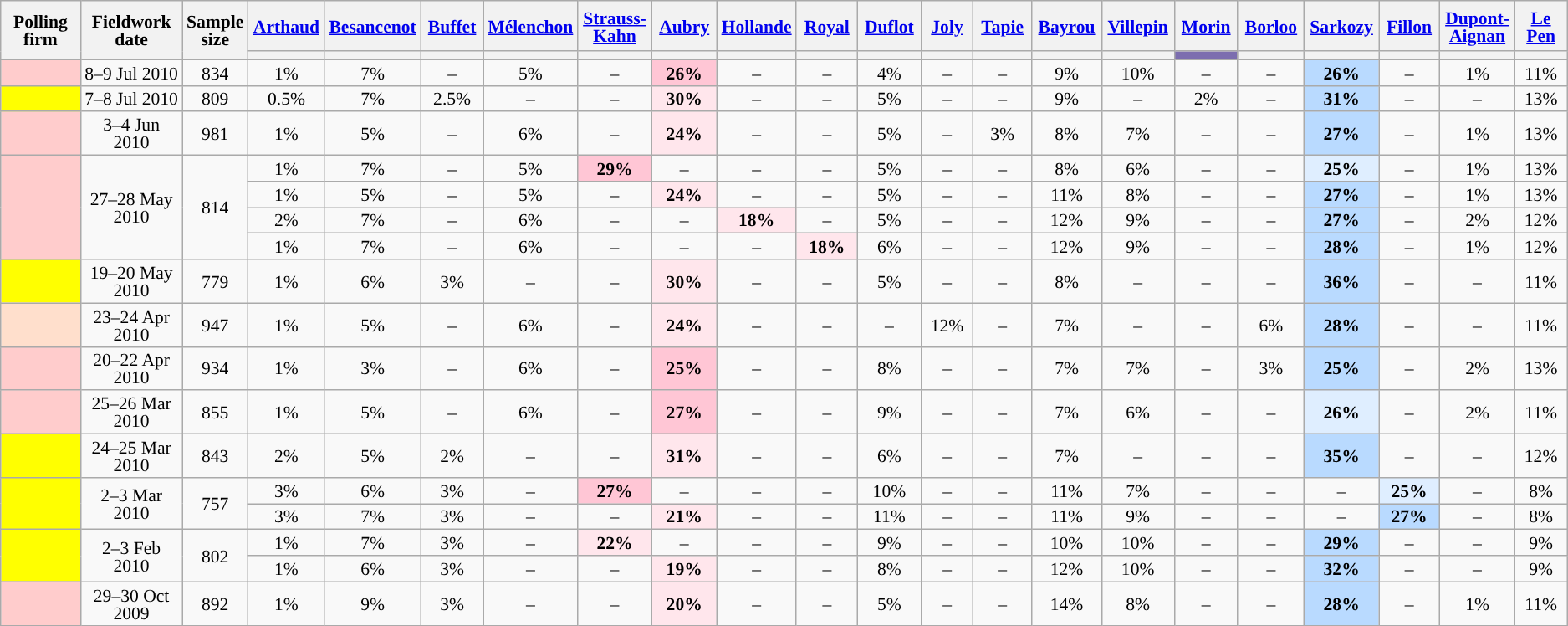<table class="wikitable sortable" style="text-align:center;font-size:90%;line-height:14px;">
<tr style="height:40px;">
<th style="width:100px;" rowspan="2">Polling firm</th>
<th style="width:110px;" rowspan="2">Fieldwork date</th>
<th style="width:35px;" rowspan="2">Sample<br>size</th>
<th class="unsortable" style="width:60px;"><a href='#'>Arthaud</a><br></th>
<th class="unsortable" style="width:60px;"><a href='#'>Besancenot</a><br></th>
<th class="unsortable" style="width:60px;"><a href='#'>Buffet</a><br></th>
<th class="unsortable" style="width:60px;"><a href='#'>Mélenchon</a><br></th>
<th class="unsortable" style="width:60px;"><a href='#'>Strauss-Kahn</a><br></th>
<th class="unsortable" style="width:60px;"><a href='#'>Aubry</a><br></th>
<th class="unsortable" style="width:60px;"><a href='#'>Hollande</a><br></th>
<th class="unsortable" style="width:60px;"><a href='#'>Royal</a><br></th>
<th class="unsortable" style="width:60px;"><a href='#'>Duflot</a><br></th>
<th class="unsortable" style="width:60px;"><a href='#'>Joly</a><br></th>
<th class="unsortable" style="width:60px;"><a href='#'>Tapie</a><br></th>
<th class="unsortable" style="width:60px;"><a href='#'>Bayrou</a><br></th>
<th class="unsortable" style="width:60px;"><a href='#'>Villepin</a><br></th>
<th class="unsortable" style="width:60px;"><a href='#'>Morin</a><br></th>
<th class="unsortable" style="width:60px;"><a href='#'>Borloo</a><br></th>
<th class="unsortable" style="width:60px;"><a href='#'>Sarkozy</a><br></th>
<th class="unsortable" style="width:60px;"><a href='#'>Fillon</a><br></th>
<th class="unsortable" style="width:60px;"><a href='#'>Dupont-Aignan</a><br></th>
<th class="unsortable" style="width:60px;"><a href='#'>Le Pen</a><br></th>
</tr>
<tr>
<th style="background:"></th>
<th style="background:"></th>
<th style="background:"></th>
<th style="background:"></th>
<th style="background:"></th>
<th style="background:"></th>
<th style="background:"></th>
<th style="background:"></th>
<th style="background:"></th>
<th style="background:"></th>
<th style="background:"></th>
<th style="background:"></th>
<th style="background:"></th>
<th style="background:#7C6EAF;"></th>
<th style="background:"></th>
<th style="background:"></th>
<th style="background:"></th>
<th style="background:"></th>
<th style="background:"></th>
</tr>
<tr>
<td style="background:#FFCCCC;"></td>
<td data-sort-value="2010-07-09">8–9 Jul 2010</td>
<td>834</td>
<td>1%</td>
<td>7%</td>
<td>–</td>
<td>5%</td>
<td>–</td>
<td style="background:#FFC6D5;"><strong>26%</strong></td>
<td>–</td>
<td>–</td>
<td>4%</td>
<td>–</td>
<td>–</td>
<td>9%</td>
<td>10%</td>
<td>–</td>
<td>–</td>
<td style="background:#B9DAFF;"><strong>26%</strong></td>
<td>–</td>
<td>1%</td>
<td>11%</td>
</tr>
<tr>
<td style="background:yellow;"></td>
<td data-sort-value="2010-07-08">7–8 Jul 2010</td>
<td>809</td>
<td>0.5%</td>
<td>7%</td>
<td>2.5%</td>
<td>–</td>
<td>–</td>
<td style="background:#FFE6EC;"><strong>30%</strong></td>
<td>–</td>
<td>–</td>
<td>5%</td>
<td>–</td>
<td>–</td>
<td>9%</td>
<td>–</td>
<td>2%</td>
<td>–</td>
<td style="background:#B9DAFF;"><strong>31%</strong></td>
<td>–</td>
<td>–</td>
<td>13%</td>
</tr>
<tr>
<td style="background:#FFCCCC;"></td>
<td data-sort-value="2010-06-04">3–4 Jun 2010</td>
<td>981</td>
<td>1%</td>
<td>5%</td>
<td>–</td>
<td>6%</td>
<td>–</td>
<td style="background:#FFE6EC;"><strong>24%</strong></td>
<td>–</td>
<td>–</td>
<td>5%</td>
<td>–</td>
<td>3%</td>
<td>8%</td>
<td>7%</td>
<td>–</td>
<td>–</td>
<td style="background:#B9DAFF;"><strong>27%</strong></td>
<td>–</td>
<td>1%</td>
<td>13%</td>
</tr>
<tr>
<td rowspan="4" style="background:#FFCCCC;"></td>
<td rowspan="4" data-sort-value="2010-05-28">27–28 May 2010</td>
<td rowspan="4">814</td>
<td>1%</td>
<td>7%</td>
<td>–</td>
<td>5%</td>
<td style="background:#FFC6D5;"><strong>29%</strong></td>
<td>–</td>
<td>–</td>
<td>–</td>
<td>5%</td>
<td>–</td>
<td>–</td>
<td>8%</td>
<td>6%</td>
<td>–</td>
<td>–</td>
<td style="background:#DFEEFF;"><strong>25%</strong></td>
<td>–</td>
<td>1%</td>
<td>13%</td>
</tr>
<tr>
<td>1%</td>
<td>5%</td>
<td>–</td>
<td>5%</td>
<td>–</td>
<td style="background:#FFE6EC;"><strong>24%</strong></td>
<td>–</td>
<td>–</td>
<td>5%</td>
<td>–</td>
<td>–</td>
<td>11%</td>
<td>8%</td>
<td>–</td>
<td>–</td>
<td style="background:#B9DAFF;"><strong>27%</strong></td>
<td>–</td>
<td>1%</td>
<td>13%</td>
</tr>
<tr>
<td>2%</td>
<td>7%</td>
<td>–</td>
<td>6%</td>
<td>–</td>
<td>–</td>
<td style="background:#FFE6EC;"><strong>18%</strong></td>
<td>–</td>
<td>5%</td>
<td>–</td>
<td>–</td>
<td>12%</td>
<td>9%</td>
<td>–</td>
<td>–</td>
<td style="background:#B9DAFF;"><strong>27%</strong></td>
<td>–</td>
<td>2%</td>
<td>12%</td>
</tr>
<tr>
<td>1%</td>
<td>7%</td>
<td>–</td>
<td>6%</td>
<td>–</td>
<td>–</td>
<td>–</td>
<td style="background:#FFE6EC;"><strong>18%</strong></td>
<td>6%</td>
<td>–</td>
<td>–</td>
<td>12%</td>
<td>9%</td>
<td>–</td>
<td>–</td>
<td style="background:#B9DAFF;"><strong>28%</strong></td>
<td>–</td>
<td>1%</td>
<td>12%</td>
</tr>
<tr>
<td style="background:yellow;"></td>
<td data-sort-value="2010-05-20">19–20 May 2010</td>
<td>779</td>
<td>1%</td>
<td>6%</td>
<td>3%</td>
<td>–</td>
<td>–</td>
<td style="background:#FFE6EC;"><strong>30%</strong></td>
<td>–</td>
<td>–</td>
<td>5%</td>
<td>–</td>
<td>–</td>
<td>8%</td>
<td>–</td>
<td>–</td>
<td>–</td>
<td style="background:#B9DAFF;"><strong>36%</strong></td>
<td>–</td>
<td>–</td>
<td>11%</td>
</tr>
<tr>
<td style="background:#FFDFCC;"> </td>
<td data-sort-value="2010-04-24">23–24 Apr 2010</td>
<td>947</td>
<td>1%</td>
<td>5%</td>
<td>–</td>
<td>6%</td>
<td>–</td>
<td style="background:#FFE6EC;"><strong>24%</strong></td>
<td>–</td>
<td>–</td>
<td>–</td>
<td>12%</td>
<td>–</td>
<td>7%</td>
<td>–</td>
<td>–</td>
<td>6%</td>
<td style="background:#B9DAFF;"><strong>28%</strong></td>
<td>–</td>
<td>–</td>
<td>11%</td>
</tr>
<tr>
<td style="background:#FFCCCC;"></td>
<td data-sort-value="2010-04-22">20–22 Apr 2010</td>
<td>934</td>
<td>1%</td>
<td>3%</td>
<td>–</td>
<td>6%</td>
<td>–</td>
<td style="background:#FFC6D5;"><strong>25%</strong></td>
<td>–</td>
<td>–</td>
<td>8%</td>
<td>–</td>
<td>–</td>
<td>7%</td>
<td>7%</td>
<td>–</td>
<td>3%</td>
<td style="background:#B9DAFF;"><strong>25%</strong></td>
<td>–</td>
<td>2%</td>
<td>13%</td>
</tr>
<tr>
<td style="background:#FFCCCC;"></td>
<td data-sort-value="2010-03-26">25–26 Mar 2010</td>
<td>855</td>
<td>1%</td>
<td>5%</td>
<td>–</td>
<td>6%</td>
<td>–</td>
<td style="background:#FFC6D5;"><strong>27%</strong></td>
<td>–</td>
<td>–</td>
<td>9%</td>
<td>–</td>
<td>–</td>
<td>7%</td>
<td>6%</td>
<td>–</td>
<td>–</td>
<td style="background:#DFEEFF;"><strong>26%</strong></td>
<td>–</td>
<td>2%</td>
<td>11%</td>
</tr>
<tr>
<td style="background:yellow;"></td>
<td data-sort-value="2010-03-25">24–25 Mar 2010</td>
<td>843</td>
<td>2%</td>
<td>5%</td>
<td>2%</td>
<td>–</td>
<td>–</td>
<td style="background:#FFE6EC;"><strong>31%</strong></td>
<td>–</td>
<td>–</td>
<td>6%</td>
<td>–</td>
<td>–</td>
<td>7%</td>
<td>–</td>
<td>–</td>
<td>–</td>
<td style="background:#B9DAFF;"><strong>35%</strong></td>
<td>–</td>
<td>–</td>
<td>12%</td>
</tr>
<tr>
<td rowspan="2" style="background:yellow;"></td>
<td rowspan="2" data-sort-value="2010-03-03">2–3 Mar 2010</td>
<td rowspan="2">757</td>
<td>3%</td>
<td>6%</td>
<td>3%</td>
<td>–</td>
<td style="background:#FFC6D5;"><strong>27%</strong></td>
<td>–</td>
<td>–</td>
<td>–</td>
<td>10%</td>
<td>–</td>
<td>–</td>
<td>11%</td>
<td>7%</td>
<td>–</td>
<td>–</td>
<td>–</td>
<td style="background:#DFEEFF;"><strong>25%</strong></td>
<td>–</td>
<td>8%</td>
</tr>
<tr>
<td>3%</td>
<td>7%</td>
<td>3%</td>
<td>–</td>
<td>–</td>
<td style="background:#FFE6EC;"><strong>21%</strong></td>
<td>–</td>
<td>–</td>
<td>11%</td>
<td>–</td>
<td>–</td>
<td>11%</td>
<td>9%</td>
<td>–</td>
<td>–</td>
<td>–</td>
<td style="background:#B9DAFF;"><strong>27%</strong></td>
<td>–</td>
<td>8%</td>
</tr>
<tr>
<td rowspan="2" style="background:yellow;"></td>
<td rowspan="2" data-sort-value="2010-02-03">2–3 Feb 2010</td>
<td rowspan="2">802</td>
<td>1%</td>
<td>7%</td>
<td>3%</td>
<td>–</td>
<td style="background:#FFE6EC;"><strong>22%</strong></td>
<td>–</td>
<td>–</td>
<td>–</td>
<td>9%</td>
<td>–</td>
<td>–</td>
<td>10%</td>
<td>10%</td>
<td>–</td>
<td>–</td>
<td style="background:#B9DAFF;"><strong>29%</strong></td>
<td>–</td>
<td>–</td>
<td>9%</td>
</tr>
<tr>
<td>1%</td>
<td>6%</td>
<td>3%</td>
<td>–</td>
<td>–</td>
<td style="background:#FFE6EC;"><strong>19%</strong></td>
<td>–</td>
<td>–</td>
<td>8%</td>
<td>–</td>
<td>–</td>
<td>12%</td>
<td>10%</td>
<td>–</td>
<td>–</td>
<td style="background:#B9DAFF;"><strong>32%</strong></td>
<td>–</td>
<td>–</td>
<td>9%</td>
</tr>
<tr>
<td style="background:#FFCCCC;"></td>
<td data-sort-value="2009-10-30">29–30 Oct 2009</td>
<td>892</td>
<td>1%</td>
<td>9%</td>
<td>3%</td>
<td>–</td>
<td>–</td>
<td style="background:#FFE6EC;"><strong>20%</strong></td>
<td>–</td>
<td>–</td>
<td>5%</td>
<td>–</td>
<td>–</td>
<td>14%</td>
<td>8%</td>
<td>–</td>
<td>–</td>
<td style="background:#B9DAFF;"><strong>28%</strong></td>
<td>–</td>
<td>1%</td>
<td>11%</td>
</tr>
</table>
